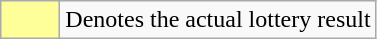<table class="wikitable">
<tr>
<td style="background:#ff9; width:2em; text-align:center;"></td>
<td style="text-align:left">Denotes the actual lottery result</td>
</tr>
</table>
